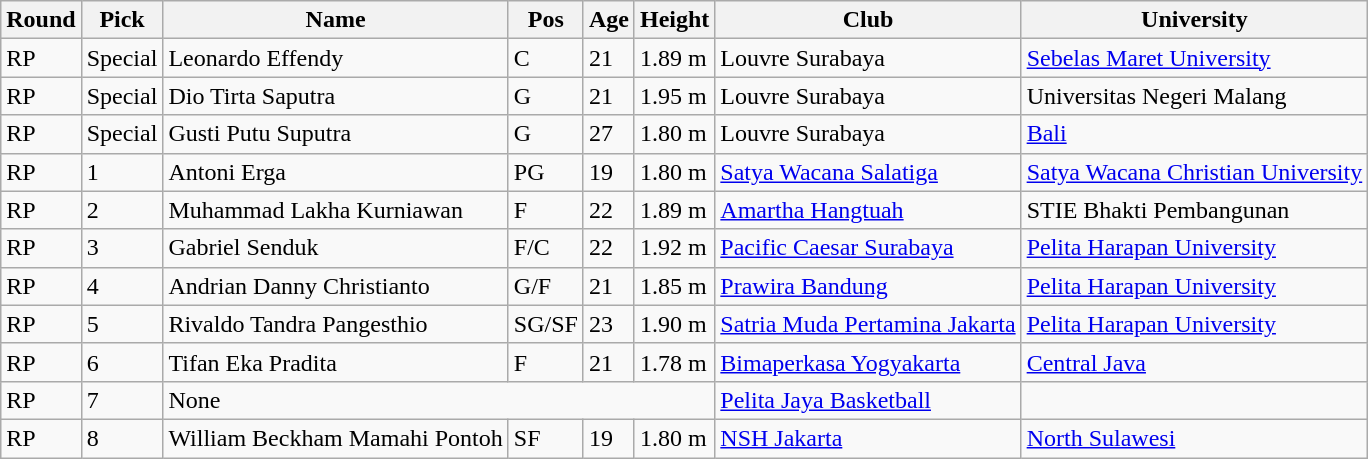<table class="wikitable sortable">
<tr>
<th>Round</th>
<th>Pick</th>
<th>Name</th>
<th>Pos</th>
<th>Age</th>
<th>Height</th>
<th>Club</th>
<th>University</th>
</tr>
<tr>
<td>RP</td>
<td>Special</td>
<td>Leonardo Effendy</td>
<td>C</td>
<td>21</td>
<td>1.89 m</td>
<td>Louvre Surabaya</td>
<td><a href='#'>Sebelas Maret University</a></td>
</tr>
<tr>
<td>RP</td>
<td>Special</td>
<td>Dio Tirta Saputra</td>
<td>G</td>
<td>21</td>
<td>1.95 m</td>
<td>Louvre Surabaya</td>
<td>Universitas Negeri Malang</td>
</tr>
<tr>
<td>RP</td>
<td>Special</td>
<td>Gusti Putu Suputra</td>
<td>G</td>
<td>27</td>
<td>1.80 m</td>
<td>Louvre Surabaya</td>
<td><a href='#'>Bali</a></td>
</tr>
<tr>
<td>RP</td>
<td>1</td>
<td>Antoni Erga</td>
<td>PG</td>
<td>19</td>
<td>1.80 m</td>
<td><a href='#'>Satya Wacana Salatiga</a></td>
<td><a href='#'>Satya Wacana Christian University</a></td>
</tr>
<tr>
<td>RP</td>
<td>2</td>
<td>Muhammad Lakha Kurniawan</td>
<td>F</td>
<td>22</td>
<td>1.89 m</td>
<td><a href='#'>Amartha Hangtuah</a></td>
<td>STIE Bhakti Pembangunan</td>
</tr>
<tr>
<td>RP</td>
<td>3</td>
<td>Gabriel Senduk</td>
<td>F/C</td>
<td>22</td>
<td>1.92 m</td>
<td><a href='#'>Pacific Caesar Surabaya</a></td>
<td><a href='#'>Pelita Harapan University</a></td>
</tr>
<tr>
<td>RP</td>
<td>4</td>
<td>Andrian Danny Christianto</td>
<td>G/F</td>
<td>21</td>
<td>1.85 m</td>
<td><a href='#'>Prawira Bandung</a></td>
<td><a href='#'>Pelita Harapan University</a></td>
</tr>
<tr>
<td>RP</td>
<td>5</td>
<td>Rivaldo Tandra Pangesthio</td>
<td>SG/SF</td>
<td>23</td>
<td>1.90 m</td>
<td><a href='#'>Satria Muda Pertamina Jakarta</a></td>
<td><a href='#'>Pelita Harapan University</a></td>
</tr>
<tr>
<td>RP</td>
<td>6</td>
<td>Tifan Eka Pradita</td>
<td>F</td>
<td>21</td>
<td>1.78 m</td>
<td><a href='#'>Bimaperkasa Yogyakarta</a></td>
<td><a href='#'>Central Java</a></td>
</tr>
<tr>
<td>RP</td>
<td>7</td>
<td colspan="4">None</td>
<td><a href='#'>Pelita Jaya Basketball</a></td>
<td></td>
</tr>
<tr>
<td>RP</td>
<td>8</td>
<td>William Beckham Mamahi Pontoh</td>
<td>SF</td>
<td>19</td>
<td>1.80 m</td>
<td><a href='#'>NSH Jakarta</a></td>
<td><a href='#'>North Sulawesi</a></td>
</tr>
</table>
